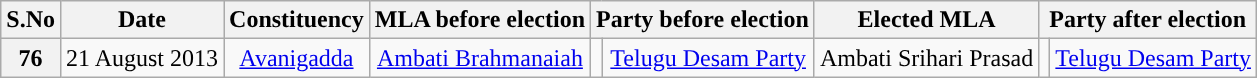<table class="wikitable sortable" style="text-align:center;">
<tr>
<th>S.No</th>
<th>Date</th>
<th>Constituency</th>
<th>MLA before election</th>
<th colspan="2">Party before election</th>
<th>Elected MLA</th>
<th colspan="2">Party after election</th>
</tr>
<tr>
<th>76</th>
<td>21 August 2013</td>
<td><a href='#'>Avanigadda</a></td>
<td><a href='#'>Ambati Brahmanaiah</a></td>
<td></td>
<td><a href='#'>Telugu Desam Party</a></td>
<td>Ambati Srihari Prasad</td>
<td></td>
<td><a href='#'>Telugu Desam Party</a></td>
</tr>
</table>
